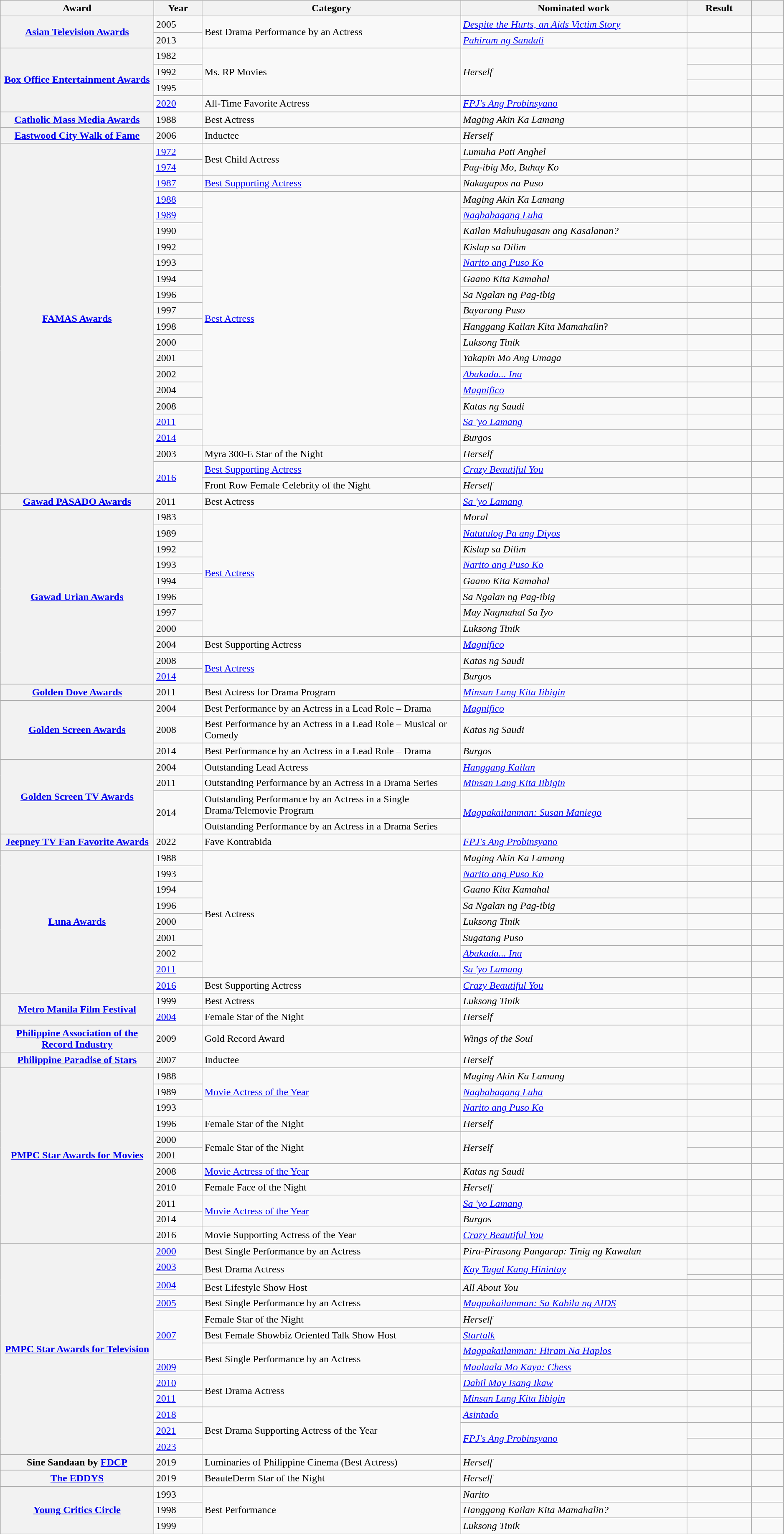<table class="wikitable sortable plainrowheaders" style="width:99%;">
<tr>
<th scope="col" style="width:19%;">Award</th>
<th scope="col" style="width:6%;">Year</th>
<th scope="col" style="width:32%;">Category</th>
<th scope="col" style="width:28%;">Nominated work</th>
<th scope="col" style="width:8%;">Result</th>
<th scope="col" style="width:4%;" class="unsortable"></th>
</tr>
<tr>
<th scope="rowgroup" rowspan="2"><a href='#'>Asian Television Awards</a></th>
<td>2005</td>
<td rowspan="2">Best Drama Performance by an Actress</td>
<td><em><a href='#'>Despite the Hurts, an Aids Victim Story</a></em></td>
<td></td>
<td></td>
</tr>
<tr>
<td>2013</td>
<td><em><a href='#'>Pahiram ng Sandali</a></em></td>
<td></td>
<td></td>
</tr>
<tr>
<th scope="rowgroup" rowspan="4"><a href='#'>Box Office Entertainment Awards</a></th>
<td>1982</td>
<td rowspan="3">Ms. RP Movies</td>
<td rowspan="3"><em>Herself</em></td>
<td></td>
<td></td>
</tr>
<tr>
<td>1992</td>
<td></td>
<td></td>
</tr>
<tr>
<td>1995</td>
<td></td>
<td></td>
</tr>
<tr>
<td><a href='#'>2020</a></td>
<td>All-Time Favorite Actress</td>
<td><em><a href='#'>FPJ's Ang Probinsyano</a></em></td>
<td></td>
<td></td>
</tr>
<tr>
<th scope="rowgroup"><a href='#'>Catholic Mass Media Awards</a></th>
<td>1988</td>
<td>Best Actress</td>
<td><em>Maging Akin Ka Lamang</em></td>
<td></td>
<td></td>
</tr>
<tr>
<th scope="rowgroup"><a href='#'>Eastwood City Walk of Fame</a></th>
<td>2006</td>
<td>Inductee</td>
<td><em>Herself</em></td>
<td></td>
<td></td>
</tr>
<tr>
<th scope="rowgroup" rowspan="22"><a href='#'>FAMAS Awards</a></th>
<td><a href='#'>1972</a></td>
<td rowspan="2">Best Child Actress</td>
<td><em>Lumuha Pati Anghel</em></td>
<td></td>
<td></td>
</tr>
<tr>
<td><a href='#'>1974</a></td>
<td><em>Pag-ibig Mo, Buhay Ko</em></td>
<td></td>
<td></td>
</tr>
<tr>
<td><a href='#'>1987</a></td>
<td><a href='#'>Best Supporting Actress</a></td>
<td><em>Nakagapos na Puso</em></td>
<td></td>
<td></td>
</tr>
<tr>
<td><a href='#'>1988</a></td>
<td rowspan="16"><a href='#'>Best Actress</a></td>
<td><em>Maging Akin Ka Lamang</em></td>
<td></td>
<td></td>
</tr>
<tr>
<td><a href='#'>1989</a></td>
<td><em><a href='#'>Nagbabagang Luha</a></em></td>
<td></td>
<td></td>
</tr>
<tr>
<td>1990</td>
<td><em>Kailan Mahuhugasan ang Kasalanan?</em></td>
<td></td>
<td></td>
</tr>
<tr>
<td>1992</td>
<td><em>Kislap sa Dilim</em></td>
<td></td>
<td></td>
</tr>
<tr>
<td>1993</td>
<td><em><a href='#'>Narito ang Puso Ko</a></em></td>
<td></td>
<td></td>
</tr>
<tr>
<td>1994</td>
<td><em>Gaano Kita Kamahal</em></td>
<td></td>
<td></td>
</tr>
<tr>
<td>1996</td>
<td><em>Sa Ngalan ng Pag-ibig</em></td>
<td></td>
<td></td>
</tr>
<tr>
<td>1997</td>
<td><em>Bayarang Puso</em></td>
<td></td>
<td></td>
</tr>
<tr>
<td>1998</td>
<td><em>Hanggang Kailan Kita Mamahalin</em>?</td>
<td></td>
<td></td>
</tr>
<tr>
<td>2000</td>
<td><em>Luksong Tinik</em></td>
<td></td>
<td></td>
</tr>
<tr>
<td>2001</td>
<td><em>Yakapin Mo Ang Umaga</em></td>
<td></td>
<td></td>
</tr>
<tr>
<td>2002</td>
<td><em><a href='#'>Abakada... Ina</a></em></td>
<td></td>
<td></td>
</tr>
<tr>
<td>2004</td>
<td><em><a href='#'>Magnifico</a></em></td>
<td></td>
<td></td>
</tr>
<tr>
<td>2008</td>
<td><em>Katas ng Saudi</em></td>
<td></td>
<td></td>
</tr>
<tr>
<td><a href='#'>2011</a></td>
<td><em><a href='#'>Sa 'yo Lamang</a></em></td>
<td></td>
<td></td>
</tr>
<tr>
<td><a href='#'>2014</a></td>
<td><em>Burgos</em></td>
<td></td>
<td></td>
</tr>
<tr>
<td>2003</td>
<td>Myra 300-E Star of the Night</td>
<td><em>Herself</em></td>
<td></td>
<td></td>
</tr>
<tr>
<td rowspan="2"><a href='#'>2016</a></td>
<td><a href='#'>Best Supporting Actress</a></td>
<td><em><a href='#'>Crazy Beautiful You</a></em></td>
<td></td>
<td></td>
</tr>
<tr>
<td>Front Row Female Celebrity of the Night</td>
<td><em>Herself</em></td>
<td></td>
<td></td>
</tr>
<tr>
<th scope="rowgroup"><a href='#'>Gawad PASADO Awards</a></th>
<td>2011</td>
<td>Best Actress</td>
<td><em><a href='#'>Sa 'yo Lamang</a></em></td>
<td></td>
<td></td>
</tr>
<tr>
<th scope="rowgroup" rowspan="11"><a href='#'>Gawad Urian Awards</a></th>
<td>1983</td>
<td rowspan="8"><a href='#'>Best Actress</a></td>
<td><em>Moral</em></td>
<td></td>
<td></td>
</tr>
<tr>
<td>1989</td>
<td><em><a href='#'>Natutulog Pa ang Diyos</a></em></td>
<td></td>
<td></td>
</tr>
<tr>
<td>1992</td>
<td><em>Kislap sa Dilim</em></td>
<td></td>
<td></td>
</tr>
<tr>
<td>1993</td>
<td><em><a href='#'>Narito ang Puso Ko</a></em></td>
<td></td>
<td></td>
</tr>
<tr>
<td>1994</td>
<td><em>Gaano Kita Kamahal</em></td>
<td></td>
<td></td>
</tr>
<tr>
<td>1996</td>
<td><em>Sa Ngalan ng Pag-ibig</em></td>
<td></td>
<td></td>
</tr>
<tr>
<td>1997</td>
<td><em>May Nagmahal Sa Iyo</em></td>
<td></td>
<td></td>
</tr>
<tr>
<td>2000</td>
<td><em>Luksong Tinik</em></td>
<td></td>
<td></td>
</tr>
<tr>
<td>2004</td>
<td>Best Supporting Actress</td>
<td><em><a href='#'>Magnifico</a></em></td>
<td></td>
<td></td>
</tr>
<tr>
<td>2008</td>
<td rowspan="2"><a href='#'>Best Actress</a></td>
<td><em>Katas ng Saudi</em></td>
<td></td>
<td></td>
</tr>
<tr>
<td><a href='#'>2014</a></td>
<td><em>Burgos</em></td>
<td></td>
<td></td>
</tr>
<tr>
<th scope="rowgroup"><a href='#'>Golden Dove Awards</a></th>
<td>2011</td>
<td>Best Actress for Drama Program</td>
<td><em><a href='#'>Minsan Lang Kita Iibigin</a></em></td>
<td></td>
<td></td>
</tr>
<tr>
<th scope="rowgroup" rowspan="3"><a href='#'>Golden Screen Awards</a></th>
<td>2004</td>
<td>Best Performance by an Actress in a Lead Role – Drama</td>
<td><em><a href='#'>Magnifico</a></em></td>
<td></td>
<td></td>
</tr>
<tr>
<td>2008</td>
<td>Best Performance by an Actress in a Lead Role – Musical or Comedy</td>
<td><em>Katas ng Saudi</em></td>
<td></td>
<td></td>
</tr>
<tr>
<td>2014</td>
<td>Best Performance by an Actress in a Lead Role – Drama</td>
<td><em>Burgos</em></td>
<td></td>
<td></td>
</tr>
<tr>
<th scope="rowgroup" rowspan="4"><a href='#'>Golden Screen TV Awards</a></th>
<td>2004</td>
<td>Outstanding Lead Actress</td>
<td><em><a href='#'>Hanggang Kailan</a></em></td>
<td></td>
<td></td>
</tr>
<tr>
<td>2011</td>
<td>Outstanding Performance by an Actress in a Drama Series</td>
<td><em><a href='#'>Minsan Lang Kita Iibigin</a></em></td>
<td></td>
<td></td>
</tr>
<tr>
<td rowspan="2">2014</td>
<td>Outstanding Performance by an Actress in a Single Drama/Telemovie Program</td>
<td rowspan="2"><em><a href='#'>Magpakailanman: Susan Maniego</a></em></td>
<td></td>
<td rowspan="2"></td>
</tr>
<tr>
<td>Outstanding Performance by an Actress in a Drama Series</td>
<td></td>
</tr>
<tr>
<th scope="rowgroup"><a href='#'>Jeepney TV Fan Favorite Awards</a></th>
<td>2022</td>
<td>Fave Kontrabida</td>
<td><em><a href='#'>FPJ's Ang Probinsyano</a></em></td>
<td></td>
<td></td>
</tr>
<tr>
<th rowspan="9" scope="rowgroup"><a href='#'>Luna Awards</a></th>
<td>1988</td>
<td rowspan="8">Best Actress</td>
<td><em>Maging Akin Ka Lamang</em></td>
<td></td>
<td></td>
</tr>
<tr>
<td>1993</td>
<td><em><a href='#'>Narito ang Puso Ko</a></em></td>
<td></td>
<td></td>
</tr>
<tr>
<td>1994</td>
<td><em>Gaano Kita Kamahal</em></td>
<td></td>
<td></td>
</tr>
<tr>
<td>1996</td>
<td><em>Sa Ngalan ng Pag-ibig</em></td>
<td></td>
<td></td>
</tr>
<tr>
<td>2000</td>
<td><em>Luksong Tinik</em></td>
<td></td>
<td></td>
</tr>
<tr>
<td>2001</td>
<td><em>Sugatang Puso</em></td>
<td></td>
<td></td>
</tr>
<tr>
<td>2002</td>
<td><em><a href='#'>Abakada... Ina</a></em></td>
<td></td>
<td></td>
</tr>
<tr>
<td><a href='#'>2011</a></td>
<td><em><a href='#'>Sa 'yo Lamang</a></em></td>
<td></td>
<td></td>
</tr>
<tr>
<td><a href='#'>2016</a></td>
<td>Best Supporting Actress</td>
<td><em><a href='#'>Crazy Beautiful You</a></em></td>
<td></td>
<td></td>
</tr>
<tr>
<th scope="rowgroup" rowspan="2"><a href='#'>Metro Manila Film Festival</a></th>
<td>1999</td>
<td>Best Actress</td>
<td><em>Luksong Tinik</em></td>
<td></td>
<td></td>
</tr>
<tr>
<td><a href='#'>2004</a></td>
<td>Female Star of the Night</td>
<td><em>Herself</em></td>
<td></td>
<td></td>
</tr>
<tr>
<th scope="rowgroup"><a href='#'>Philippine Association of the Record Industry</a></th>
<td>2009</td>
<td>Gold Record Award</td>
<td><em>Wings of the Soul</em></td>
<td></td>
<td></td>
</tr>
<tr>
<th scope="rowgroup"><a href='#'>Philippine Paradise of Stars</a></th>
<td>2007</td>
<td>Inductee</td>
<td><em>Herself</em></td>
<td></td>
<td></td>
</tr>
<tr>
<th rowspan="11" scope="rowgroup"><a href='#'>PMPC Star Awards for Movies</a></th>
<td>1988</td>
<td rowspan="3"><a href='#'>Movie Actress of the Year</a></td>
<td><em>Maging Akin Ka Lamang</em></td>
<td></td>
<td></td>
</tr>
<tr>
<td>1989</td>
<td><em><a href='#'>Nagbabagang Luha</a></em></td>
<td></td>
<td></td>
</tr>
<tr>
<td>1993</td>
<td><em><a href='#'>Narito ang Puso Ko</a></em></td>
<td></td>
<td></td>
</tr>
<tr>
<td>1996</td>
<td>Female Star of the Night</td>
<td><em>Herself</em></td>
<td></td>
<td></td>
</tr>
<tr>
<td>2000</td>
<td rowspan="2">Female Star of the Night</td>
<td rowspan="2"><em>Herself</em></td>
<td></td>
<td></td>
</tr>
<tr>
<td>2001</td>
<td></td>
<td></td>
</tr>
<tr>
<td>2008</td>
<td><a href='#'>Movie Actress of the Year</a></td>
<td><em>Katas ng Saudi</em></td>
<td></td>
<td></td>
</tr>
<tr>
<td>2010</td>
<td>Female Face of the Night</td>
<td><em>Herself</em></td>
<td></td>
<td></td>
</tr>
<tr>
<td>2011</td>
<td rowspan="2"><a href='#'>Movie Actress of the Year</a></td>
<td><em><a href='#'>Sa 'yo Lamang</a></em></td>
<td></td>
<td></td>
</tr>
<tr>
<td>2014</td>
<td><em>Burgos</em></td>
<td></td>
<td></td>
</tr>
<tr>
<td>2016</td>
<td>Movie Supporting Actress of the Year</td>
<td><em><a href='#'>Crazy Beautiful You</a></em></td>
<td></td>
<td></td>
</tr>
<tr>
<th scope="rowgroup" rowspan="14"><a href='#'>PMPC Star Awards for Television</a></th>
<td><a href='#'>2000</a></td>
<td>Best Single Performance by an Actress</td>
<td><em>Pira-Pirasong Pangarap: Tinig ng Kawalan</em></td>
<td></td>
<td></td>
</tr>
<tr>
<td><a href='#'>2003</a></td>
<td rowspan="2">Best Drama Actress</td>
<td rowspan="2"><em><a href='#'>Kay Tagal Kang Hinintay</a></em></td>
<td></td>
<td></td>
</tr>
<tr>
<td rowspan="2"><a href='#'>2004</a></td>
<td></td>
<td></td>
</tr>
<tr>
<td>Best Lifestyle Show Host</td>
<td><em>All About You</em></td>
<td></td>
<td></td>
</tr>
<tr>
<td><a href='#'>2005</a></td>
<td>Best Single Performance by an Actress</td>
<td><em><a href='#'>Magpakailanman: Sa Kabila ng AIDS</a></em></td>
<td></td>
<td></td>
</tr>
<tr>
<td rowspan="3"><a href='#'>2007</a></td>
<td>Female Star of the Night</td>
<td><em>Herself</em></td>
<td></td>
<td></td>
</tr>
<tr>
<td>Best Female Showbiz Oriented Talk Show Host</td>
<td><em><a href='#'>Startalk</a></em></td>
<td></td>
<td rowspan="2"></td>
</tr>
<tr>
<td rowspan="2">Best Single Performance by an Actress</td>
<td><em><a href='#'>Magpakailanman: Hiram Na Haplos</a></em></td>
<td></td>
</tr>
<tr>
<td><a href='#'>2009</a></td>
<td><em><a href='#'>Maalaala Mo Kaya: Chess</a></em></td>
<td></td>
<td></td>
</tr>
<tr>
<td><a href='#'>2010</a></td>
<td rowspan="2">Best Drama Actress</td>
<td><em><a href='#'>Dahil May Isang Ikaw</a></em></td>
<td></td>
<td></td>
</tr>
<tr>
<td><a href='#'>2011</a></td>
<td><em><a href='#'>Minsan Lang Kita Iibigin</a></em></td>
<td></td>
<td></td>
</tr>
<tr>
<td><a href='#'>2018</a></td>
<td rowspan="3">Best Drama Supporting Actress of the Year</td>
<td><em><a href='#'>Asintado</a></em></td>
<td></td>
<td></td>
</tr>
<tr>
<td><a href='#'>2021</a></td>
<td rowspan="2"><em><a href='#'>FPJ's Ang Probinsyano</a></em></td>
<td></td>
<td></td>
</tr>
<tr>
<td><a href='#'>2023</a></td>
<td></td>
<td></td>
</tr>
<tr>
<th scope="rowgroup">Sine Sandaan by <a href='#'>FDCP</a></th>
<td>2019</td>
<td>Luminaries of Philippine Cinema (Best Actress)</td>
<td><em>Herself</em></td>
<td></td>
<td></td>
</tr>
<tr>
<th scope="rowgroup"><a href='#'>The EDDYS</a></th>
<td>2019</td>
<td>BeauteDerm Star of the Night</td>
<td><em>Herself</em></td>
<td></td>
<td></td>
</tr>
<tr>
<th rowspan="3" scope="rowgroup"><a href='#'>Young Critics Circle</a></th>
<td>1993</td>
<td rowspan="3">Best Performance</td>
<td><em>Narito</em></td>
<td></td>
<td></td>
</tr>
<tr>
<td>1998</td>
<td><em>Hanggang Kailan Kita Mamahalin?</em></td>
<td></td>
<td></td>
</tr>
<tr>
<td>1999</td>
<td><em>Luksong Tinik</em></td>
<td></td>
<td></td>
</tr>
</table>
